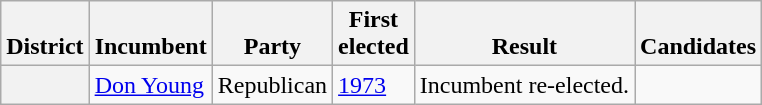<table class=wikitable>
<tr valign=bottom>
<th>District</th>
<th>Incumbent</th>
<th>Party</th>
<th>First<br>elected</th>
<th>Result</th>
<th>Candidates</th>
</tr>
<tr>
<th></th>
<td><a href='#'>Don Young</a></td>
<td>Republican</td>
<td><a href='#'>1973 </a></td>
<td>Incumbent re-elected.</td>
<td nowrap></td>
</tr>
</table>
